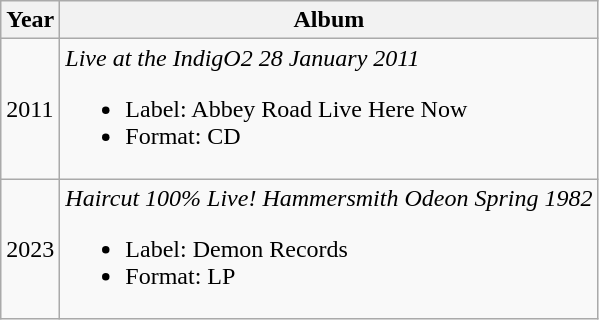<table class="wikitable">
<tr>
<th>Year</th>
<th>Album</th>
</tr>
<tr>
<td>2011</td>
<td><em>Live at the IndigO2 28 January 2011 </em><br><ul><li>Label: Abbey Road Live Here Now</li><li>Format: CD</li></ul></td>
</tr>
<tr>
<td>2023</td>
<td><em>Haircut 100% Live! Hammersmith Odeon Spring 1982</em><br><ul><li>Label: Demon Records</li><li>Format: LP</li></ul></td>
</tr>
</table>
